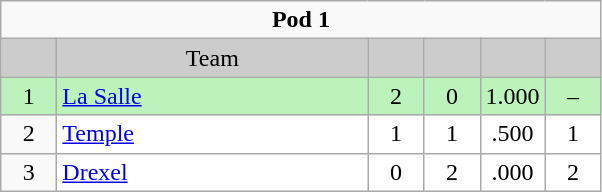<table class="wikitable" style="margin:1em; clear:right; text-align:left; line-height:normal; width=50%">
<tr>
<td style="text-align:center" colspan="7"><strong>Pod 1</strong></td>
</tr>
<tr>
<td style="text-align:center; background-color:#CCCCCC; width:30px"></td>
<td style="text-align:center; background-color:#CCCCCC; width:200px">Team</td>
<td style="text-align:center; background-color:#CCCCCC; width:30px"></td>
<td style="text-align:center; background-color:#CCCCCC; width:30px"></td>
<td style="text-align:center; background-color:#CCCCCC; width:30px"></td>
<td style="text-align:center; background-color:#CCCCCC; width:30px"></td>
</tr>
<tr>
<td style="text-align:center; background-color:#bbf3bb; width:30px">1</td>
<td style="text-align:left; background-color:#bbf3bb; width:150px"><a href='#'>La Salle</a></td>
<td style="text-align:center; background-color:#bbf3bb; width:30px">2</td>
<td style="text-align:center; background-color:#bbf3bb; width:30px">0</td>
<td style="text-align:center; background-color:#bbf3bb; width:30px">1.000</td>
<td style="text-align:center; background-color:#bbf3bb; width:30px">–</td>
</tr>
<tr>
<td style="text-align:center; width:30px">2</td>
<td style="text-align:left; background:white; width:150px"><a href='#'>Temple</a></td>
<td style="text-align:center; background:white; width:30px">1</td>
<td style="text-align:center; background:white; width:30px">1</td>
<td style="text-align:center; background:white; width:30px">.500</td>
<td style="text-align:center; background:white; width:30px">1</td>
</tr>
<tr>
<td style="text-align:center; width:30px">3</td>
<td style="text-align:left; background:white; width:150px"><a href='#'>Drexel</a></td>
<td style="text-align:center; background:white; width:30px">0</td>
<td style="text-align:center; background:white; width:30px">2</td>
<td style="text-align:center; background:white; width:30px">.000</td>
<td style="text-align:center; background:white; width:30px">2</td>
</tr>
</table>
